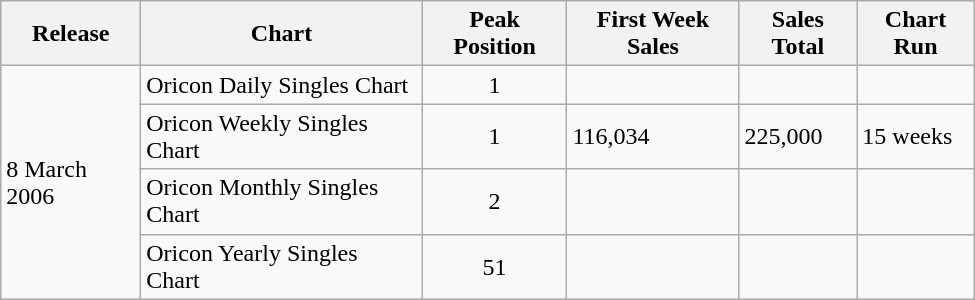<table class="wikitable" width="650px">
<tr>
<th>Release</th>
<th>Chart</th>
<th>Peak Position</th>
<th>First Week Sales</th>
<th>Sales Total</th>
<th>Chart Run</th>
</tr>
<tr>
<td rowspan="4">8 March 2006</td>
<td>Oricon Daily Singles Chart</td>
<td align="center">1</td>
<td></td>
<td></td>
<td></td>
</tr>
<tr>
<td>Oricon Weekly Singles Chart</td>
<td align="center">1</td>
<td>116,034</td>
<td>225,000</td>
<td>15 weeks</td>
</tr>
<tr>
<td>Oricon Monthly Singles Chart</td>
<td align="center">2</td>
<td></td>
<td></td>
<td></td>
</tr>
<tr>
<td>Oricon Yearly Singles Chart</td>
<td align="center">51</td>
<td></td>
<td></td>
<td></td>
</tr>
</table>
